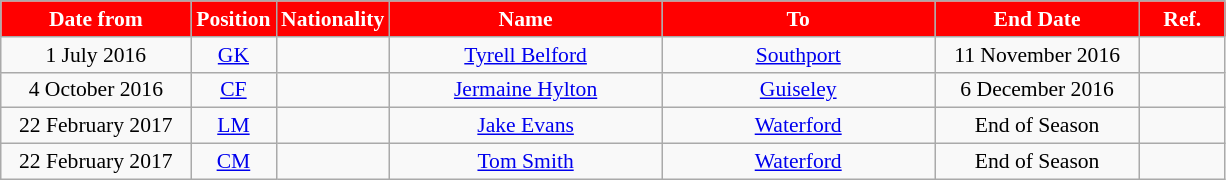<table class="wikitable"  style="text-align:center; font-size:90%; ">
<tr>
<th style="background:#FF0000; color:white; width:120px;">Date from</th>
<th style="background:#FF0000; color:white; width:50px;">Position</th>
<th style="background:#FF0000; color:white; width:50px;">Nationality</th>
<th style="background:#FF0000; color:white; width:175px;">Name</th>
<th style="background:#FF0000; color:white; width:175px;">To</th>
<th style="background:#FF0000; color:white; width:130px;">End Date</th>
<th style="background:#FF0000; color:white; width:50px;">Ref.</th>
</tr>
<tr>
<td>1 July 2016</td>
<td><a href='#'>GK</a></td>
<td></td>
<td><a href='#'>Tyrell Belford</a></td>
<td><a href='#'>Southport</a></td>
<td>11 November 2016 </td>
<td></td>
</tr>
<tr>
<td>4 October 2016</td>
<td><a href='#'>CF</a></td>
<td></td>
<td><a href='#'>Jermaine Hylton</a></td>
<td><a href='#'>Guiseley</a></td>
<td>6 December 2016 </td>
<td></td>
</tr>
<tr>
<td>22 February 2017</td>
<td><a href='#'>LM</a></td>
<td></td>
<td><a href='#'>Jake Evans</a></td>
<td><a href='#'>Waterford</a></td>
<td>End of Season</td>
<td></td>
</tr>
<tr>
<td>22 February 2017</td>
<td><a href='#'>CM</a></td>
<td></td>
<td><a href='#'>Tom Smith</a></td>
<td><a href='#'>Waterford</a></td>
<td>End of Season</td>
<td></td>
</tr>
</table>
